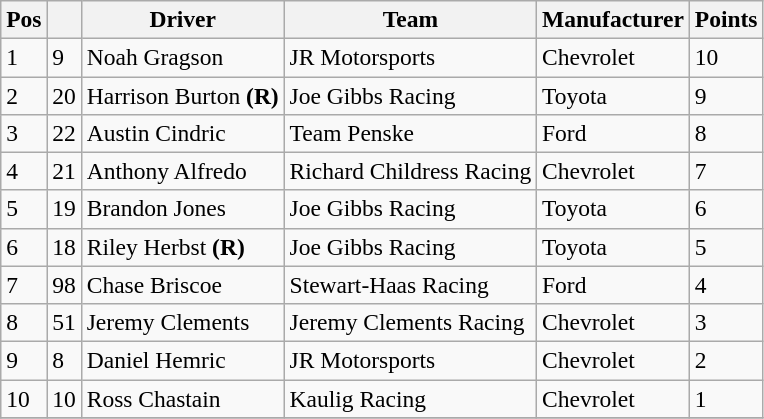<table class="wikitable" style="font-size:98%">
<tr>
<th>Pos</th>
<th></th>
<th>Driver</th>
<th>Team</th>
<th>Manufacturer</th>
<th>Points</th>
</tr>
<tr>
<td>1</td>
<td>9</td>
<td>Noah Gragson</td>
<td>JR Motorsports</td>
<td>Chevrolet</td>
<td>10</td>
</tr>
<tr>
<td>2</td>
<td>20</td>
<td>Harrison Burton <strong>(R)</strong></td>
<td>Joe Gibbs Racing</td>
<td>Toyota</td>
<td>9</td>
</tr>
<tr>
<td>3</td>
<td>22</td>
<td>Austin Cindric</td>
<td>Team Penske</td>
<td>Ford</td>
<td>8</td>
</tr>
<tr>
<td>4</td>
<td>21</td>
<td>Anthony Alfredo</td>
<td>Richard Childress Racing</td>
<td>Chevrolet</td>
<td>7</td>
</tr>
<tr>
<td>5</td>
<td>19</td>
<td>Brandon Jones</td>
<td>Joe Gibbs Racing</td>
<td>Toyota</td>
<td>6</td>
</tr>
<tr>
<td>6</td>
<td>18</td>
<td>Riley Herbst <strong>(R)</strong></td>
<td>Joe Gibbs Racing</td>
<td>Toyota</td>
<td>5</td>
</tr>
<tr>
<td>7</td>
<td>98</td>
<td>Chase Briscoe</td>
<td>Stewart-Haas Racing</td>
<td>Ford</td>
<td>4</td>
</tr>
<tr>
<td>8</td>
<td>51</td>
<td>Jeremy Clements</td>
<td>Jeremy Clements Racing</td>
<td>Chevrolet</td>
<td>3</td>
</tr>
<tr>
<td>9</td>
<td>8</td>
<td>Daniel Hemric</td>
<td>JR Motorsports</td>
<td>Chevrolet</td>
<td>2</td>
</tr>
<tr>
<td>10</td>
<td>10</td>
<td>Ross Chastain</td>
<td>Kaulig Racing</td>
<td>Chevrolet</td>
<td>1</td>
</tr>
<tr>
</tr>
</table>
